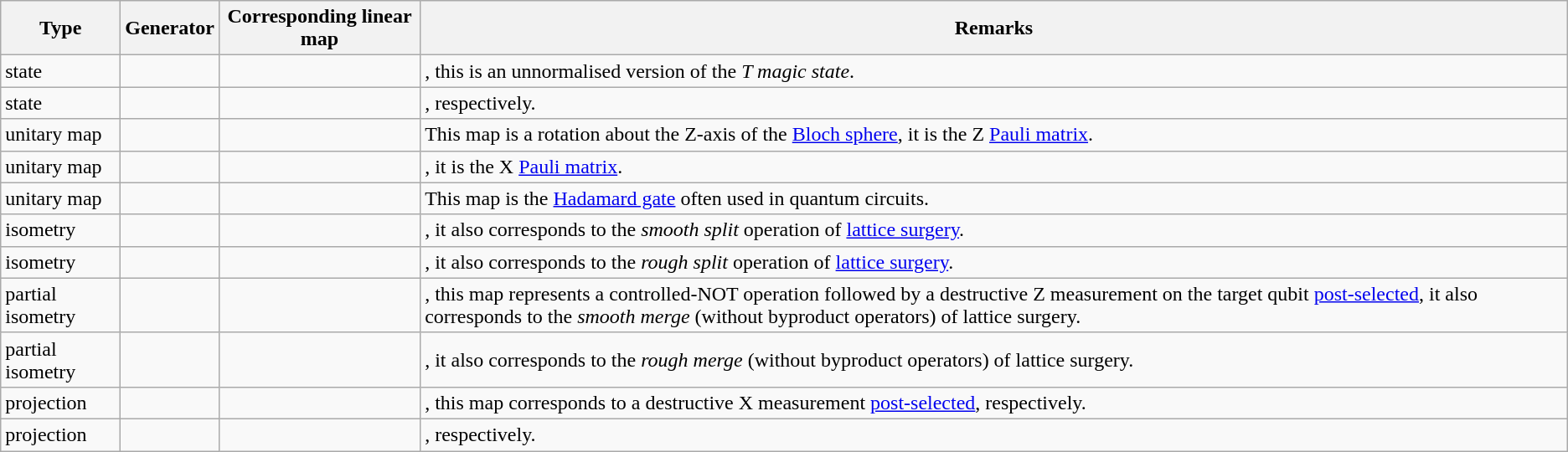<table class="wikitable">
<tr>
<th>Type</th>
<th>Generator</th>
<th>Corresponding linear map</th>
<th>Remarks</th>
</tr>
<tr>
<td>state</td>
<td></td>
<td></td>
<td>, this is an unnormalised version of the <em>T magic state</em>.</td>
</tr>
<tr>
<td>state</td>
<td></td>
<td></td>
<td>, respectively.</td>
</tr>
<tr>
<td>unitary map</td>
<td></td>
<td></td>
<td>This map is a rotation about the Z-axis of the <a href='#'>Bloch sphere</a>, it is the Z <a href='#'>Pauli matrix</a>.</td>
</tr>
<tr>
<td>unitary map</td>
<td></td>
<td></td>
<td>, it is the X <a href='#'>Pauli matrix</a>.</td>
</tr>
<tr>
<td>unitary map</td>
<td></td>
<td></td>
<td>This map is the <a href='#'>Hadamard gate</a> often used in quantum circuits.</td>
</tr>
<tr>
<td>isometry</td>
<td></td>
<td></td>
<td>, it also corresponds to the <em>smooth split</em> operation of <a href='#'>lattice surgery</a>.</td>
</tr>
<tr>
<td>isometry</td>
<td></td>
<td></td>
<td>, it also corresponds to the <em>rough split</em> operation of <a href='#'>lattice surgery</a>.</td>
</tr>
<tr>
<td>partial isometry</td>
<td></td>
<td></td>
<td>, this map represents a controlled-NOT operation followed by a destructive Z measurement on the target qubit <a href='#'>post-selected</a>, it also corresponds to the <em>smooth merge</em> (without byproduct operators) of lattice surgery.</td>
</tr>
<tr>
<td>partial isometry</td>
<td></td>
<td></td>
<td>, it also corresponds to  the <em>rough merge</em> (without byproduct operators) of lattice surgery.</td>
</tr>
<tr>
<td>projection</td>
<td></td>
<td></td>
<td>, this map corresponds to a destructive X measurement <a href='#'>post-selected</a>, respectively.</td>
</tr>
<tr>
<td>projection</td>
<td></td>
<td></td>
<td>, respectively.</td>
</tr>
</table>
